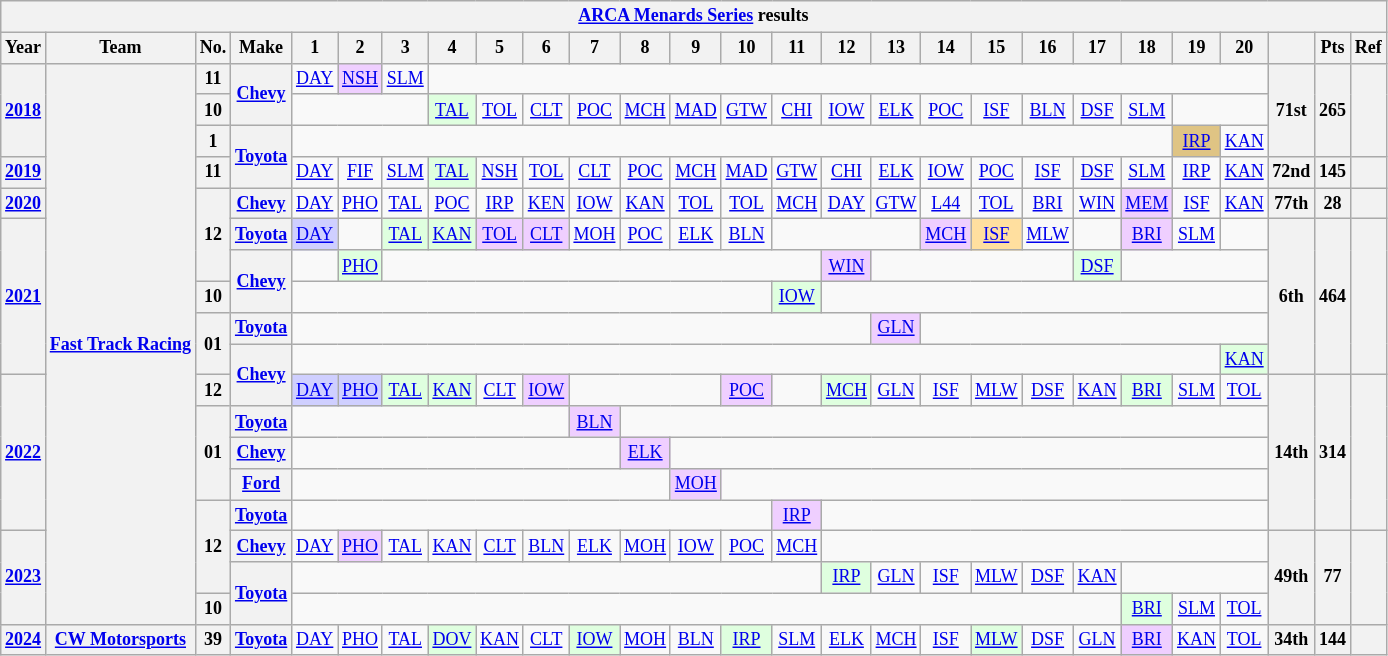<table class="wikitable" style="text-align:center; font-size:75%">
<tr>
<th colspan="27"><a href='#'>ARCA Menards Series</a> results</th>
</tr>
<tr>
<th>Year</th>
<th>Team</th>
<th>No.</th>
<th>Make</th>
<th>1</th>
<th>2</th>
<th>3</th>
<th>4</th>
<th>5</th>
<th>6</th>
<th>7</th>
<th>8</th>
<th>9</th>
<th>10</th>
<th>11</th>
<th>12</th>
<th>13</th>
<th>14</th>
<th>15</th>
<th>16</th>
<th>17</th>
<th>18</th>
<th>19</th>
<th>20</th>
<th></th>
<th>Pts</th>
<th>Ref</th>
</tr>
<tr>
<th rowspan="3"><a href='#'>2018</a></th>
<th rowspan="18"><a href='#'>Fast Track Racing</a></th>
<th>11</th>
<th rowspan="2"><a href='#'>Chevy</a></th>
<td><a href='#'>DAY</a></td>
<td style="background:#EFCFFF;"><a href='#'>NSH</a><br></td>
<td><a href='#'>SLM</a></td>
<td colspan="17"></td>
<th rowspan="3">71st</th>
<th rowspan="3">265</th>
<th rowspan="3"></th>
</tr>
<tr>
<th>10</th>
<td colspan="3"></td>
<td style="background:#DFFFDF;"><a href='#'>TAL</a><br></td>
<td><a href='#'>TOL</a></td>
<td><a href='#'>CLT</a></td>
<td><a href='#'>POC</a></td>
<td><a href='#'>MCH</a></td>
<td><a href='#'>MAD</a></td>
<td><a href='#'>GTW</a></td>
<td><a href='#'>CHI</a></td>
<td><a href='#'>IOW</a></td>
<td><a href='#'>ELK</a></td>
<td><a href='#'>POC</a></td>
<td><a href='#'>ISF</a></td>
<td><a href='#'>BLN</a></td>
<td><a href='#'>DSF</a></td>
<td><a href='#'>SLM</a></td>
<td colspan="2"></td>
</tr>
<tr>
<th>1</th>
<th rowspan="2"><a href='#'>Toyota</a></th>
<td colspan="18"></td>
<td style="background:#DFC484;"><a href='#'>IRP</a><br></td>
<td><a href='#'>KAN</a></td>
</tr>
<tr>
<th><a href='#'>2019</a></th>
<th>11</th>
<td><a href='#'>DAY</a></td>
<td><a href='#'>FIF</a></td>
<td><a href='#'>SLM</a></td>
<td style="background:#DFFFDF;"><a href='#'>TAL</a><br></td>
<td><a href='#'>NSH</a></td>
<td><a href='#'>TOL</a></td>
<td><a href='#'>CLT</a></td>
<td><a href='#'>POC</a></td>
<td><a href='#'>MCH</a></td>
<td><a href='#'>MAD</a></td>
<td><a href='#'>GTW</a></td>
<td><a href='#'>CHI</a></td>
<td><a href='#'>ELK</a></td>
<td><a href='#'>IOW</a></td>
<td><a href='#'>POC</a></td>
<td><a href='#'>ISF</a></td>
<td><a href='#'>DSF</a></td>
<td><a href='#'>SLM</a></td>
<td><a href='#'>IRP</a></td>
<td><a href='#'>KAN</a></td>
<th>72nd</th>
<th>145</th>
<th></th>
</tr>
<tr>
<th><a href='#'>2020</a></th>
<th rowspan="3">12</th>
<th><a href='#'>Chevy</a></th>
<td><a href='#'>DAY</a></td>
<td><a href='#'>PHO</a></td>
<td><a href='#'>TAL</a></td>
<td><a href='#'>POC</a></td>
<td><a href='#'>IRP</a></td>
<td><a href='#'>KEN</a></td>
<td><a href='#'>IOW</a></td>
<td><a href='#'>KAN</a></td>
<td><a href='#'>TOL</a></td>
<td><a href='#'>TOL</a></td>
<td><a href='#'>MCH</a></td>
<td><a href='#'>DAY</a></td>
<td><a href='#'>GTW</a></td>
<td><a href='#'>L44</a></td>
<td><a href='#'>TOL</a></td>
<td><a href='#'>BRI</a></td>
<td><a href='#'>WIN</a></td>
<td style="background:#EFCFFF;"><a href='#'>MEM</a><br></td>
<td><a href='#'>ISF</a></td>
<td><a href='#'>KAN</a></td>
<th>77th</th>
<th>28</th>
<th></th>
</tr>
<tr>
<th rowspan="5"><a href='#'>2021</a></th>
<th><a href='#'>Toyota</a></th>
<td style="background:#CFCFFF;"><a href='#'>DAY</a><br></td>
<td></td>
<td style="background:#DFFFDF;"><a href='#'>TAL</a><br></td>
<td style="background:#DFFFDF;"><a href='#'>KAN</a><br></td>
<td style="background:#EFCFFF;"><a href='#'>TOL</a><br></td>
<td style="background:#EFCFFF;"><a href='#'>CLT</a><br></td>
<td><a href='#'>MOH</a></td>
<td><a href='#'>POC</a></td>
<td><a href='#'>ELK</a></td>
<td><a href='#'>BLN</a></td>
<td colspan="3"></td>
<td style="background:#EFCFFF;"><a href='#'>MCH</a><br></td>
<td style="background:#FFDF9F;"><a href='#'>ISF</a><br></td>
<td><a href='#'>MLW</a></td>
<td></td>
<td style="background:#EFCFFF;"><a href='#'>BRI</a><br></td>
<td><a href='#'>SLM</a></td>
<td></td>
<th rowspan="5">6th</th>
<th rowspan="5">464</th>
<th rowspan="5"></th>
</tr>
<tr>
<th rowspan="2"><a href='#'>Chevy</a></th>
<td></td>
<td style="background:#DFFFDF;"><a href='#'>PHO</a><br></td>
<td colspan="9"></td>
<td style="background:#EFCFFF;"><a href='#'>WIN</a><br></td>
<td colspan="4"></td>
<td style="background:#DFFFDF;"><a href='#'>DSF</a><br></td>
<td colspan="3"></td>
</tr>
<tr>
<th>10</th>
<td colspan="10"></td>
<td style="background:#DFFFDF;"><a href='#'>IOW</a><br></td>
<td colspan="9"></td>
</tr>
<tr>
<th rowspan="2">01</th>
<th><a href='#'>Toyota</a></th>
<td colspan="12"></td>
<td style="background:#EFCFFF;"><a href='#'>GLN</a><br></td>
<td colspan="7"></td>
</tr>
<tr>
<th rowspan=2><a href='#'>Chevy</a></th>
<td colspan="19"></td>
<td style="background:#DFFFDF;"><a href='#'>KAN</a><br></td>
</tr>
<tr>
<th rowspan=5><a href='#'>2022</a></th>
<th>12</th>
<td style="background:#CFCFFF;"><a href='#'>DAY</a><br></td>
<td style="background:#CFCFFF;"><a href='#'>PHO</a><br></td>
<td style="background:#DFFFDF;"><a href='#'>TAL</a><br></td>
<td style="background:#DFFFDF;"><a href='#'>KAN</a><br></td>
<td><a href='#'>CLT</a></td>
<td style="background:#EFCFFF;"><a href='#'>IOW</a><br></td>
<td colspan=3></td>
<td style="background:#EFCFFF;"><a href='#'>POC</a><br></td>
<td></td>
<td style="background:#DFFFDF;"><a href='#'>MCH</a><br></td>
<td><a href='#'>GLN</a></td>
<td><a href='#'>ISF</a></td>
<td><a href='#'>MLW</a></td>
<td><a href='#'>DSF</a></td>
<td><a href='#'>KAN</a></td>
<td style="background:#DFFFDF;"><a href='#'>BRI</a><br></td>
<td><a href='#'>SLM</a></td>
<td><a href='#'>TOL</a></td>
<th rowspan=5>14th</th>
<th rowspan=5>314</th>
<th rowspan=5></th>
</tr>
<tr>
<th rowspan=3>01</th>
<th><a href='#'>Toyota</a></th>
<td colspan=6></td>
<td style="background:#EFCFFF;"><a href='#'>BLN</a><br></td>
<td colspan=13></td>
</tr>
<tr>
<th><a href='#'>Chevy</a></th>
<td colspan=7></td>
<td style="background:#EFCFFF;"><a href='#'>ELK</a><br></td>
<td colspan=12></td>
</tr>
<tr>
<th><a href='#'>Ford</a></th>
<td colspan=8></td>
<td style="background:#EFCFFF;"><a href='#'>MOH</a><br></td>
<td colspan=11></td>
</tr>
<tr>
<th rowspan=3>12</th>
<th><a href='#'>Toyota</a></th>
<td colspan=10></td>
<td style="background:#EFCFFF;"><a href='#'>IRP</a><br></td>
<td colspan=9></td>
</tr>
<tr>
<th rowspan=3><a href='#'>2023</a></th>
<th><a href='#'>Chevy</a></th>
<td><a href='#'>DAY</a></td>
<td style="background:#EFCFFF;"><a href='#'>PHO</a><br></td>
<td><a href='#'>TAL</a></td>
<td><a href='#'>KAN</a></td>
<td><a href='#'>CLT</a></td>
<td><a href='#'>BLN</a></td>
<td><a href='#'>ELK</a></td>
<td><a href='#'>MOH</a></td>
<td><a href='#'>IOW</a></td>
<td><a href='#'>POC</a></td>
<td><a href='#'>MCH</a></td>
<td colspan=9></td>
<th rowspan=3>49th</th>
<th rowspan=3>77</th>
<th rowspan=3></th>
</tr>
<tr>
<th rowspan=2><a href='#'>Toyota</a></th>
<td colspan=11></td>
<td style="background:#DFFFDF;"><a href='#'>IRP</a><br></td>
<td><a href='#'>GLN</a></td>
<td><a href='#'>ISF</a></td>
<td><a href='#'>MLW</a></td>
<td><a href='#'>DSF</a></td>
<td><a href='#'>KAN</a></td>
</tr>
<tr>
<th>10</th>
<td colspan=17></td>
<td style="background:#DFFFDF;"><a href='#'>BRI</a><br></td>
<td><a href='#'>SLM</a></td>
<td><a href='#'>TOL</a></td>
</tr>
<tr>
<th><a href='#'>2024</a></th>
<th><a href='#'>CW Motorsports</a></th>
<th>39</th>
<th><a href='#'>Toyota</a></th>
<td><a href='#'>DAY</a></td>
<td><a href='#'>PHO</a></td>
<td><a href='#'>TAL</a></td>
<td style="background:#DFFFDF;"><a href='#'>DOV</a><br></td>
<td><a href='#'>KAN</a></td>
<td><a href='#'>CLT</a></td>
<td style="background:#DFFFDF;"><a href='#'>IOW</a><br></td>
<td><a href='#'>MOH</a></td>
<td><a href='#'>BLN</a></td>
<td style="background:#DFFFDF;"><a href='#'>IRP</a><br></td>
<td><a href='#'>SLM</a></td>
<td><a href='#'>ELK</a></td>
<td><a href='#'>MCH</a></td>
<td><a href='#'>ISF</a></td>
<td style="background:#DFFFDF;"><a href='#'>MLW</a><br></td>
<td><a href='#'>DSF</a></td>
<td><a href='#'>GLN</a></td>
<td style="background:#EFCFFF;"><a href='#'>BRI</a><br></td>
<td><a href='#'>KAN</a></td>
<td><a href='#'>TOL</a></td>
<th>34th</th>
<th>144</th>
<th></th>
</tr>
</table>
